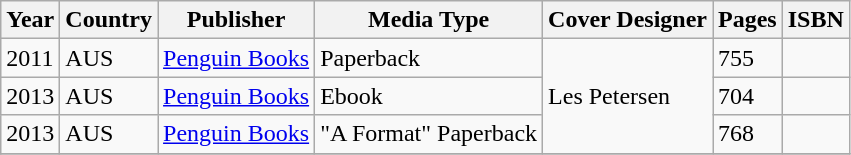<table class="wikitable">
<tr>
<th>Year</th>
<th>Country</th>
<th>Publisher</th>
<th>Media Type</th>
<th>Cover Designer</th>
<th>Pages</th>
<th>ISBN</th>
</tr>
<tr>
<td rowspan="1">2011</td>
<td>AUS</td>
<td><a href='#'>Penguin Books</a></td>
<td>Paperback</td>
<td rowspan="3">Les Petersen</td>
<td>755</td>
<td></td>
</tr>
<tr>
<td rowspan="1">2013</td>
<td>AUS</td>
<td><a href='#'>Penguin Books</a></td>
<td>Ebook</td>
<td>704</td>
<td></td>
</tr>
<tr>
<td rowspan="1">2013</td>
<td>AUS</td>
<td><a href='#'>Penguin Books</a></td>
<td>"A Format" Paperback</td>
<td>768</td>
<td></td>
</tr>
<tr>
</tr>
</table>
